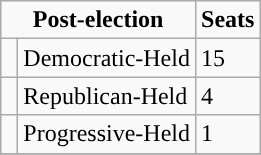<table class= "wikitable">
<tr>
<td colspan= "2" rowspan= "1" align= "center" valign= "top"><strong>Post-election</strong></td>
<td valign= "top"><strong>Seats</strong><br></td>
</tr>
<tr>
<td style="background-color:"> </td>
<td>Democratic-Held</td>
<td>15</td>
</tr>
<tr>
<td style="background-color:"> </td>
<td>Republican-Held</td>
<td>4</td>
</tr>
<tr>
<td style="background-color:"> </td>
<td>Progressive-Held</td>
<td>1</td>
</tr>
<tr>
</tr>
</table>
